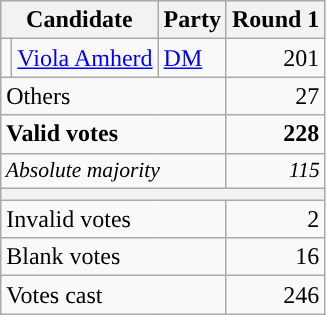<table class="wikitable" style="text-align:right;">
<tr>
<th colspan="2">Candidate</th>
<th>Party</th>
<th>Round 1</th>
</tr>
<tr>
<td style="background-color:"></td>
<td style="text-align:left;"><a href='#'>Viola Amherd</a></td>
<td style="text-align:left;"><a href='#'>DM</a></td>
<td>201</td>
</tr>
<tr>
<td colspan="3" style="text-align:left;">Others</td>
<td>27</td>
</tr>
<tr style="font-weight:bold;">
<td colspan="3" style="text-align:left;">Valid votes</td>
<td>228</td>
</tr>
<tr style="font-style:italic; font-size:90%;">
<td colspan="3" style="text-align:left;">Absolute majority</td>
<td>115</td>
</tr>
<tr>
<th colspan="10"></th>
</tr>
<tr>
<td colspan="3" style="text-align:left;">Invalid votes</td>
<td>2</td>
</tr>
<tr>
<td colspan="3" style="text-align:left;">Blank votes</td>
<td>16</td>
</tr>
<tr>
<td colspan="3" style="text-align:left;">Votes cast</td>
<td>246</td>
</tr>
</table>
